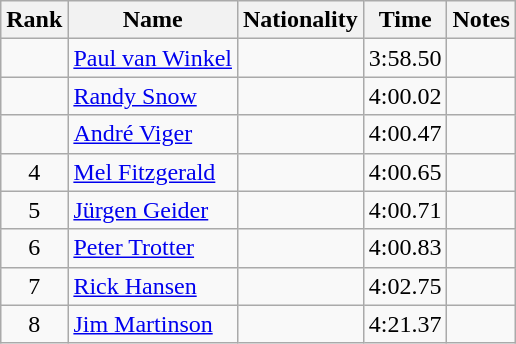<table class="wikitable sortable" style="text-align:center">
<tr>
<th>Rank</th>
<th>Name</th>
<th>Nationality</th>
<th>Time</th>
<th>Notes</th>
</tr>
<tr>
<td></td>
<td align=left><a href='#'>Paul van Winkel</a></td>
<td align=left></td>
<td>3:58.50</td>
<td></td>
</tr>
<tr>
<td></td>
<td align=left><a href='#'>Randy Snow</a></td>
<td align=left></td>
<td>4:00.02</td>
<td></td>
</tr>
<tr>
<td></td>
<td align=left><a href='#'>André Viger</a></td>
<td align=left></td>
<td>4:00.47</td>
<td></td>
</tr>
<tr>
<td>4</td>
<td align=left><a href='#'>Mel Fitzgerald</a></td>
<td align=left></td>
<td>4:00.65</td>
<td></td>
</tr>
<tr>
<td>5</td>
<td align=left><a href='#'>Jürgen Geider</a></td>
<td align=left></td>
<td>4:00.71</td>
<td></td>
</tr>
<tr>
<td>6</td>
<td align=left><a href='#'>Peter Trotter</a></td>
<td align=left></td>
<td>4:00.83</td>
<td></td>
</tr>
<tr>
<td>7</td>
<td align=left><a href='#'>Rick Hansen</a></td>
<td align=left></td>
<td>4:02.75</td>
<td></td>
</tr>
<tr>
<td>8</td>
<td align=left><a href='#'>Jim Martinson</a></td>
<td align=left></td>
<td>4:21.37</td>
<td></td>
</tr>
</table>
